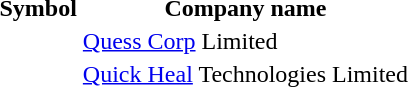<table style="background:transparent;">
<tr>
<th>Symbol</th>
<th>Company name</th>
</tr>
<tr>
<td></td>
<td><a href='#'>Quess Corp</a> Limited</td>
</tr>
<tr>
<td></td>
<td><a href='#'>Quick Heal</a> Technologies Limited</td>
</tr>
<tr>
</tr>
</table>
